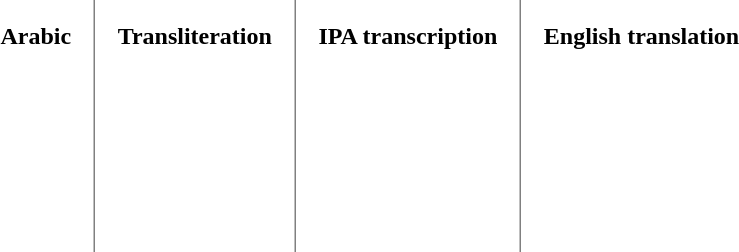<table class="toccolours" cellpadding="15" rules="cols">
<tr>
<th>Arabic</th>
<th>Transliteration</th>
<th>IPA transcription</th>
<th>English translation</th>
</tr>
<tr>
<td></td>
<td></td>
<td></td>
<td></td>
</tr>
<tr>
<td></td>
<td></td>
<td></td>
<td></td>
</tr>
<tr>
<td></td>
<td></td>
<td></td>
<td></td>
</tr>
<tr>
<td></td>
<td></td>
<td></td>
<td></td>
</tr>
</table>
